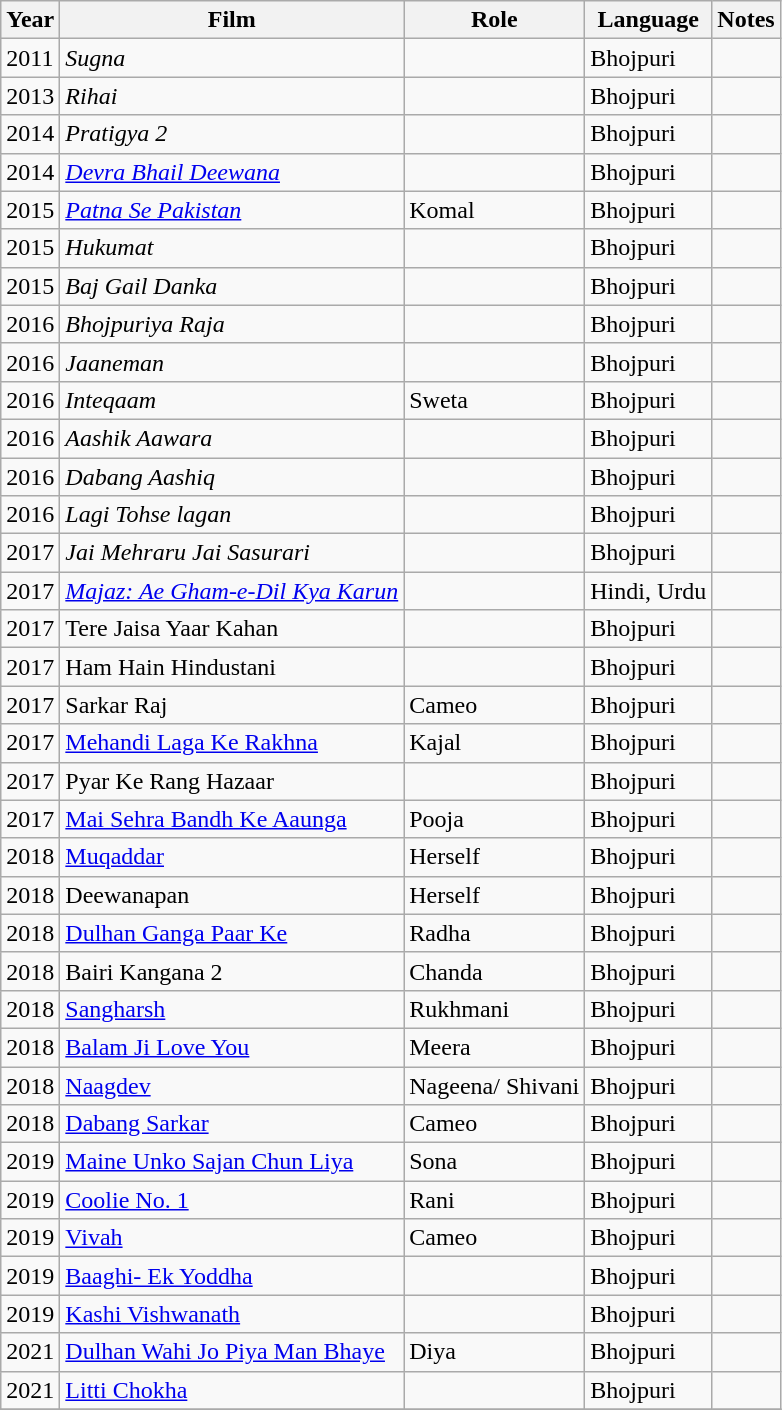<table class="wikitable sortable">
<tr>
<th>Year</th>
<th>Film</th>
<th>Role</th>
<th>Language</th>
<th>Notes</th>
</tr>
<tr>
<td>2011</td>
<td><em>Sugna</em></td>
<td></td>
<td>Bhojpuri</td>
<td></td>
</tr>
<tr>
<td>2013</td>
<td><em>Rihai</em></td>
<td></td>
<td>Bhojpuri</td>
<td></td>
</tr>
<tr>
<td>2014</td>
<td><em>Pratigya 2</em></td>
<td></td>
<td>Bhojpuri</td>
<td></td>
</tr>
<tr>
<td>2014</td>
<td><em><a href='#'>Devra Bhail Deewana</a></em></td>
<td></td>
<td>Bhojpuri</td>
<td></td>
</tr>
<tr>
<td>2015</td>
<td><em><a href='#'>Patna Se Pakistan</a></em></td>
<td>Komal</td>
<td>Bhojpuri</td>
<td></td>
</tr>
<tr>
<td>2015</td>
<td><em>Hukumat</em></td>
<td></td>
<td>Bhojpuri</td>
<td></td>
</tr>
<tr>
<td>2015</td>
<td><em>Baj Gail Danka</em></td>
<td></td>
<td>Bhojpuri</td>
<td></td>
</tr>
<tr>
<td>2016</td>
<td><em>Bhojpuriya Raja</em></td>
<td></td>
<td>Bhojpuri</td>
<td></td>
</tr>
<tr>
<td>2016</td>
<td><em>Jaaneman</em></td>
<td></td>
<td>Bhojpuri</td>
<td></td>
</tr>
<tr>
<td>2016</td>
<td><em>Inteqaam</em></td>
<td>Sweta</td>
<td>Bhojpuri</td>
<td></td>
</tr>
<tr>
<td>2016</td>
<td><em>Aashik Aawara</em></td>
<td></td>
<td>Bhojpuri</td>
<td></td>
</tr>
<tr>
<td>2016</td>
<td><em>Dabang Aashiq</em></td>
<td></td>
<td>Bhojpuri</td>
<td></td>
</tr>
<tr>
<td>2016</td>
<td><em>Lagi Tohse lagan</em></td>
<td></td>
<td>Bhojpuri</td>
<td></td>
</tr>
<tr>
<td>2017</td>
<td><em>Jai Mehraru Jai Sasurari</em></td>
<td></td>
<td>Bhojpuri</td>
<td></td>
</tr>
<tr>
<td>2017</td>
<td><em><a href='#'>Majaz: Ae Gham-e-Dil Kya Karun</a></td>
<td></td>
<td>Hindi, Urdu</td>
</tr>
<tr>
<td>2017</td>
<td></em>Tere Jaisa Yaar Kahan<em></td>
<td></td>
<td>Bhojpuri</td>
<td></td>
</tr>
<tr>
<td>2017</td>
<td></em>Ham Hain Hindustani<em></td>
<td></td>
<td>Bhojpuri</td>
<td></td>
</tr>
<tr>
<td>2017</td>
<td></em>Sarkar Raj<em></td>
<td>Cameo</td>
<td>Bhojpuri</td>
<td></td>
</tr>
<tr>
<td>2017</td>
<td></em><a href='#'>Mehandi Laga Ke Rakhna</a><em></td>
<td>Kajal</td>
<td>Bhojpuri</td>
<td></td>
</tr>
<tr>
<td>2017</td>
<td></em>Pyar Ke Rang Hazaar<em></td>
<td></td>
<td>Bhojpuri</td>
<td></td>
</tr>
<tr>
<td>2017</td>
<td></em><a href='#'>Mai Sehra Bandh Ke Aaunga</a><em></td>
<td>Pooja</td>
<td>Bhojpuri</td>
<td></td>
</tr>
<tr>
<td>2018</td>
<td></em><a href='#'>Muqaddar</a><em></td>
<td>Herself</td>
<td>Bhojpuri</td>
<td></td>
</tr>
<tr>
<td>2018</td>
<td></em>Deewanapan<em></td>
<td>Herself</td>
<td>Bhojpuri</td>
<td></td>
</tr>
<tr>
<td>2018</td>
<td></em><a href='#'>Dulhan Ganga Paar Ke</a><em></td>
<td>Radha</td>
<td>Bhojpuri</td>
<td></td>
</tr>
<tr>
<td>2018</td>
<td></em>Bairi Kangana 2<em></td>
<td>Chanda</td>
<td>Bhojpuri</td>
<td></td>
</tr>
<tr>
<td>2018</td>
<td></em><a href='#'>Sangharsh</a><em></td>
<td>Rukhmani</td>
<td>Bhojpuri</td>
<td></td>
</tr>
<tr>
<td>2018</td>
<td></em><a href='#'>Balam Ji Love You</a><em></td>
<td>Meera</td>
<td>Bhojpuri</td>
<td></td>
</tr>
<tr>
<td>2018</td>
<td></em><a href='#'>Naagdev</a><em></td>
<td>Nageena/ Shivani</td>
<td>Bhojpuri</td>
<td></td>
</tr>
<tr>
<td>2018</td>
<td></em><a href='#'>Dabang Sarkar</a><em></td>
<td>Cameo</td>
<td>Bhojpuri</td>
<td></td>
</tr>
<tr>
<td>2019</td>
<td></em><a href='#'>Maine Unko Sajan Chun Liya</a><em></td>
<td>Sona</td>
<td>Bhojpuri</td>
<td></td>
</tr>
<tr>
<td>2019</td>
<td></em><a href='#'>Coolie No. 1</a><em></td>
<td>Rani</td>
<td>Bhojpuri</td>
<td></td>
</tr>
<tr>
<td>2019</td>
<td></em><a href='#'>Vivah</a><em></td>
<td>Cameo</td>
<td>Bhojpuri</td>
<td></td>
</tr>
<tr>
<td>2019</td>
<td></em><a href='#'>Baaghi- Ek Yoddha</a><em></td>
<td></td>
<td>Bhojpuri</td>
<td></td>
</tr>
<tr>
<td>2019</td>
<td></em><a href='#'>Kashi Vishwanath</a><em></td>
<td></td>
<td>Bhojpuri</td>
<td></td>
</tr>
<tr>
<td>2021</td>
<td></em><a href='#'>Dulhan Wahi Jo Piya Man Bhaye</a><em></td>
<td>Diya</td>
<td>Bhojpuri</td>
<td></td>
</tr>
<tr>
<td>2021</td>
<td></em><a href='#'>Litti Chokha</a><em></td>
<td></td>
<td>Bhojpuri</td>
<td></td>
</tr>
<tr>
</tr>
</table>
